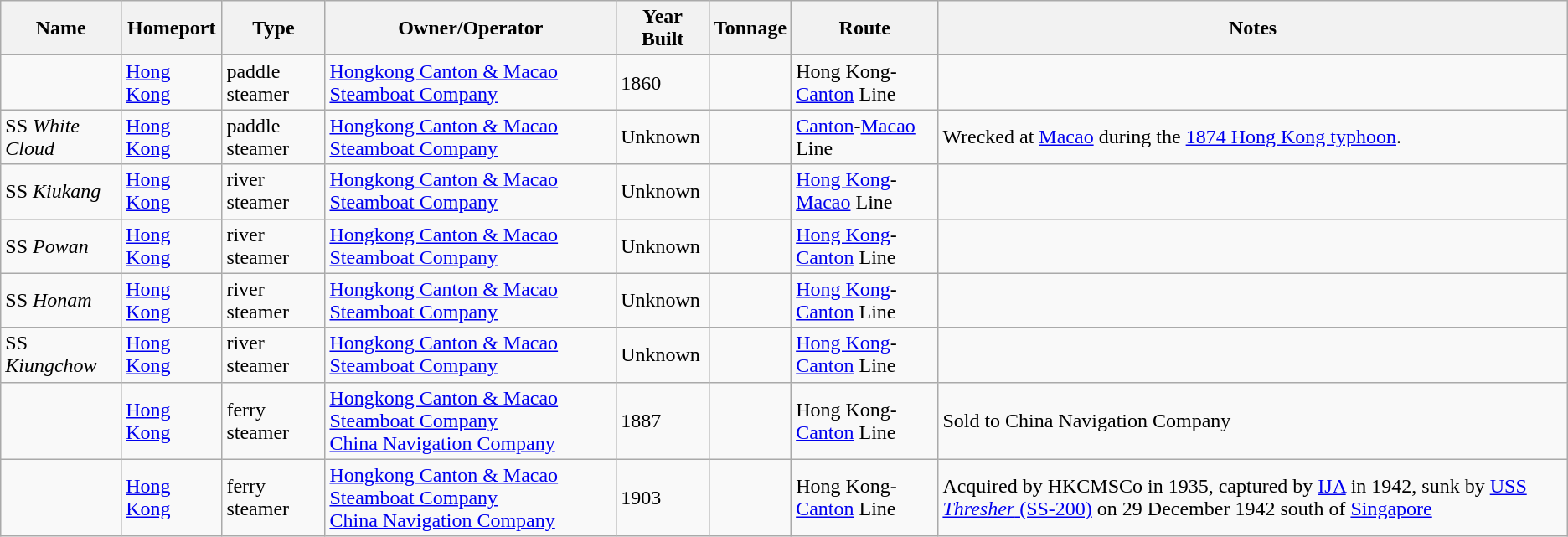<table class="wikitable">
<tr>
<th>Name</th>
<th>Homeport</th>
<th>Type</th>
<th>Owner/Operator</th>
<th data-sort-type="number">Year Built</th>
<th data-sort-type="number">Tonnage</th>
<th>Route</th>
<th>Notes</th>
</tr>
<tr>
<td></td>
<td> <a href='#'>Hong Kong</a></td>
<td>paddle steamer</td>
<td> <a href='#'>Hongkong Canton & Macao Steamboat Company</a></td>
<td>1860</td>
<td></td>
<td>Hong Kong-<a href='#'>Canton</a> Line</td>
<td></td>
</tr>
<tr>
<td>SS <em>White Cloud</em></td>
<td> <a href='#'>Hong Kong</a></td>
<td>paddle steamer</td>
<td> <a href='#'>Hongkong Canton & Macao Steamboat Company</a></td>
<td>Unknown</td>
<td></td>
<td><a href='#'>Canton</a>-<a href='#'>Macao</a> Line</td>
<td>Wrecked at <a href='#'>Macao</a> during the <a href='#'>1874 Hong Kong typhoon</a>.</td>
</tr>
<tr>
<td>SS <em>Kiukang</em></td>
<td> <a href='#'>Hong Kong</a></td>
<td>river steamer</td>
<td> <a href='#'>Hongkong Canton & Macao Steamboat Company</a></td>
<td>Unknown</td>
<td></td>
<td><a href='#'>Hong Kong</a>-<a href='#'>Macao</a> Line</td>
<td></td>
</tr>
<tr>
<td>SS <em>Powan</em></td>
<td> <a href='#'>Hong Kong</a></td>
<td>river steamer</td>
<td> <a href='#'>Hongkong Canton & Macao Steamboat Company</a></td>
<td>Unknown</td>
<td></td>
<td><a href='#'>Hong Kong</a>-<a href='#'>Canton</a> Line</td>
<td></td>
</tr>
<tr>
<td>SS <em>Honam</em></td>
<td> <a href='#'>Hong Kong</a></td>
<td>river steamer</td>
<td> <a href='#'>Hongkong Canton & Macao Steamboat Company</a></td>
<td>Unknown</td>
<td></td>
<td><a href='#'>Hong Kong</a>-<a href='#'>Canton</a> Line</td>
<td></td>
</tr>
<tr>
<td>SS <em>Kiungchow</em></td>
<td> <a href='#'>Hong Kong</a></td>
<td>river steamer</td>
<td> <a href='#'>Hongkong Canton & Macao Steamboat Company</a></td>
<td>Unknown</td>
<td></td>
<td><a href='#'>Hong Kong</a>-<a href='#'>Canton</a> Line</td>
<td></td>
</tr>
<tr>
<td></td>
<td> <a href='#'>Hong Kong</a></td>
<td>ferry steamer</td>
<td> <a href='#'>Hongkong Canton & Macao Steamboat Company</a><br> <a href='#'>China Navigation Company</a></td>
<td>1887</td>
<td></td>
<td>Hong Kong-<a href='#'>Canton</a> Line</td>
<td>Sold to China Navigation Company</td>
</tr>
<tr>
<td></td>
<td> <a href='#'>Hong Kong</a></td>
<td>ferry steamer</td>
<td> <a href='#'>Hongkong Canton & Macao Steamboat Company</a><br> <a href='#'>China Navigation Company</a></td>
<td>1903</td>
<td></td>
<td>Hong Kong-<a href='#'>Canton</a> Line</td>
<td>Acquired by HKCMSCo in 1935, captured by <a href='#'>IJA</a> in 1942, sunk by <a href='#'>USS <em>Thresher</em> (SS-200)</a> on 29 December 1942 south of <a href='#'>Singapore</a></td>
</tr>
</table>
